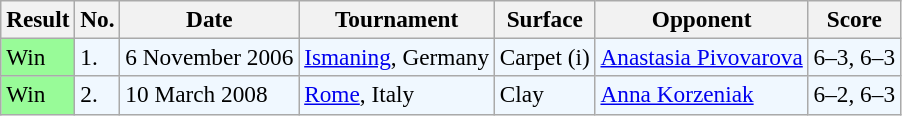<table class="sortable wikitable" style=font-size:97%>
<tr>
<th>Result</th>
<th>No.</th>
<th>Date</th>
<th>Tournament</th>
<th>Surface</th>
<th>Opponent</th>
<th>Score</th>
</tr>
<tr style="background:#f0f8ff;">
<td style="background:#98fb98;">Win</td>
<td>1.</td>
<td>6 November 2006</td>
<td><a href='#'>Ismaning</a>, Germany</td>
<td>Carpet (i)</td>
<td> <a href='#'>Anastasia Pivovarova</a></td>
<td>6–3, 6–3</td>
</tr>
<tr style="background:#f0f8ff;">
<td style="background:#98fb98;">Win</td>
<td>2.</td>
<td>10 March 2008</td>
<td><a href='#'>Rome</a>, Italy</td>
<td>Clay</td>
<td> <a href='#'>Anna Korzeniak</a></td>
<td>6–2, 6–3</td>
</tr>
</table>
